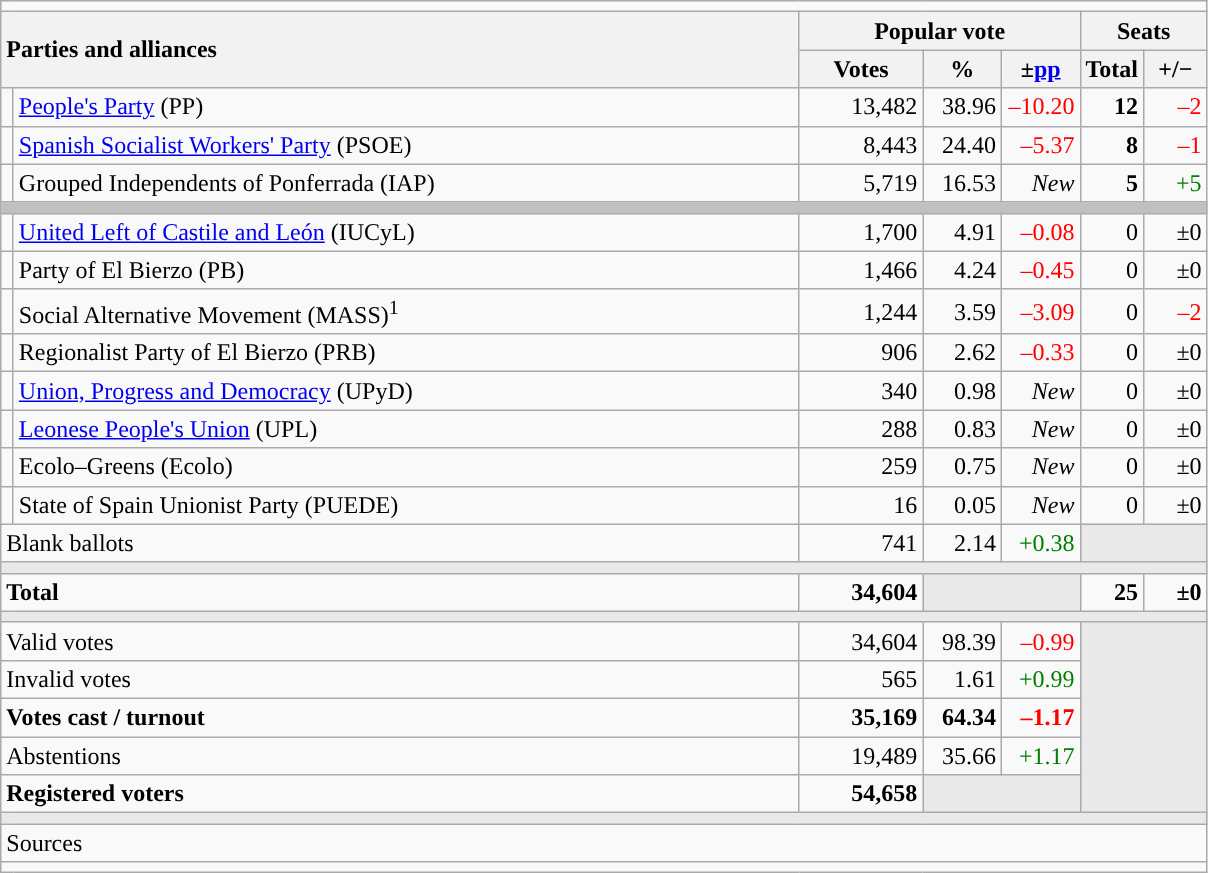<table class="wikitable" style="text-align:right;">
<tr>
<td colspan="7"></td>
</tr>
<tr>
<th style="text-align:left;" rowspan="2" colspan="2" width="525">Parties and alliances</th>
<th colspan="3">Popular vote</th>
<th colspan="2">Seats</th>
</tr>
<tr>
<th width="75">Votes</th>
<th width="45">%</th>
<th width="45">±<a href='#'>pp</a></th>
<th width="35">Total</th>
<th width="35">+/−</th>
</tr>
<tr>
<td width="1" style="color:inherit;background:"></td>
<td align="left"><a href='#'>People's Party</a> (PP)</td>
<td>13,482</td>
<td>38.96</td>
<td style="color:red;">–10.20</td>
<td><strong>12</strong></td>
<td style="color:red;">–2</td>
</tr>
<tr>
<td style="color:inherit;background:"></td>
<td align="left"><a href='#'>Spanish Socialist Workers' Party</a> (PSOE)</td>
<td>8,443</td>
<td>24.40</td>
<td style="color:red;">–5.37</td>
<td><strong>8</strong></td>
<td style="color:red;">–1</td>
</tr>
<tr>
<td style="color:inherit;background:"></td>
<td align="left">Grouped Independents of Ponferrada (IAP)</td>
<td>5,719</td>
<td>16.53</td>
<td><em>New</em></td>
<td><strong>5</strong></td>
<td style="color:green;">+5</td>
</tr>
<tr>
<td colspan="7" bgcolor="#C0C0C0"></td>
</tr>
<tr>
<td style="color:inherit;background:"></td>
<td align="left"><a href='#'>United Left of Castile and León</a> (IUCyL)</td>
<td>1,700</td>
<td>4.91</td>
<td style="color:red;">–0.08</td>
<td>0</td>
<td>±0</td>
</tr>
<tr>
<td style="color:inherit;background:"></td>
<td align="left">Party of El Bierzo (PB)</td>
<td>1,466</td>
<td>4.24</td>
<td style="color:red;">–0.45</td>
<td>0</td>
<td>±0</td>
</tr>
<tr>
<td style="color:inherit;background:"></td>
<td align="left">Social Alternative Movement (MASS)<sup>1</sup></td>
<td>1,244</td>
<td>3.59</td>
<td style="color:red;">–3.09</td>
<td>0</td>
<td style="color:red;">–2</td>
</tr>
<tr>
<td style="color:inherit;background:"></td>
<td align="left">Regionalist Party of El Bierzo (PRB)</td>
<td>906</td>
<td>2.62</td>
<td style="color:red;">–0.33</td>
<td>0</td>
<td>±0</td>
</tr>
<tr>
<td style="color:inherit;background:"></td>
<td align="left"><a href='#'>Union, Progress and Democracy</a> (UPyD)</td>
<td>340</td>
<td>0.98</td>
<td><em>New</em></td>
<td>0</td>
<td>±0</td>
</tr>
<tr>
<td style="color:inherit;background:"></td>
<td align="left"><a href='#'>Leonese People's Union</a> (UPL)</td>
<td>288</td>
<td>0.83</td>
<td><em>New</em></td>
<td>0</td>
<td>±0</td>
</tr>
<tr>
<td style="color:inherit;background:"></td>
<td align="left">Ecolo–Greens (Ecolo)</td>
<td>259</td>
<td>0.75</td>
<td><em>New</em></td>
<td>0</td>
<td>±0</td>
</tr>
<tr>
<td style="color:inherit;background:"></td>
<td align="left">State of Spain Unionist Party (PUEDE)</td>
<td>16</td>
<td>0.05</td>
<td><em>New</em></td>
<td>0</td>
<td>±0</td>
</tr>
<tr>
<td align="left" colspan="2">Blank ballots</td>
<td>741</td>
<td>2.14</td>
<td style="color:green;">+0.38</td>
<td bgcolor="#E9E9E9" colspan="2"></td>
</tr>
<tr>
<td colspan="7" bgcolor="#E9E9E9"></td>
</tr>
<tr style="font-weight:bold;">
<td align="left" colspan="2">Total</td>
<td>34,604</td>
<td bgcolor="#E9E9E9" colspan="2"></td>
<td>25</td>
<td>±0</td>
</tr>
<tr>
<td colspan="7" bgcolor="#E9E9E9"></td>
</tr>
<tr>
<td align="left" colspan="2">Valid votes</td>
<td>34,604</td>
<td>98.39</td>
<td style="color:red;">–0.99</td>
<td bgcolor="#E9E9E9" colspan="2" rowspan="5"></td>
</tr>
<tr>
<td align="left" colspan="2">Invalid votes</td>
<td>565</td>
<td>1.61</td>
<td style="color:green;">+0.99</td>
</tr>
<tr style="font-weight:bold;">
<td align="left" colspan="2">Votes cast / turnout</td>
<td>35,169</td>
<td>64.34</td>
<td style="color:red;">–1.17</td>
</tr>
<tr>
<td align="left" colspan="2">Abstentions</td>
<td>19,489</td>
<td>35.66</td>
<td style="color:green;">+1.17</td>
</tr>
<tr style="font-weight:bold;">
<td align="left" colspan="2">Registered voters</td>
<td>54,658</td>
<td bgcolor="#E9E9E9" colspan="2"></td>
</tr>
<tr>
<td colspan="7" bgcolor="#E9E9E9"></td>
</tr>
<tr>
<td align="left" colspan="7">Sources</td>
</tr>
<tr>
<td colspan="7" style="text-align:left; max-width:790px;"></td>
</tr>
</table>
